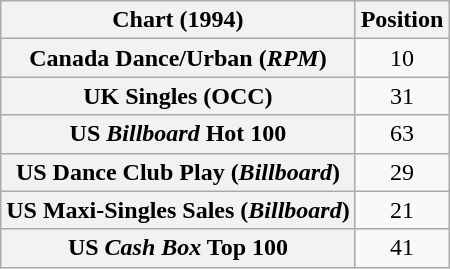<table class="wikitable sortable plainrowheaders" style="text-align:center">
<tr>
<th>Chart (1994)</th>
<th>Position</th>
</tr>
<tr>
<th scope="row">Canada Dance/Urban (<em>RPM</em>)</th>
<td>10</td>
</tr>
<tr>
<th scope="row">UK Singles (OCC)</th>
<td>31</td>
</tr>
<tr>
<th scope="row">US <em>Billboard</em> Hot 100</th>
<td>63</td>
</tr>
<tr>
<th scope="row">US Dance Club Play (<em>Billboard</em>)</th>
<td>29</td>
</tr>
<tr>
<th scope="row">US Maxi-Singles Sales (<em>Billboard</em>)</th>
<td>21</td>
</tr>
<tr>
<th scope="row">US <em>Cash Box</em> Top 100</th>
<td>41</td>
</tr>
</table>
